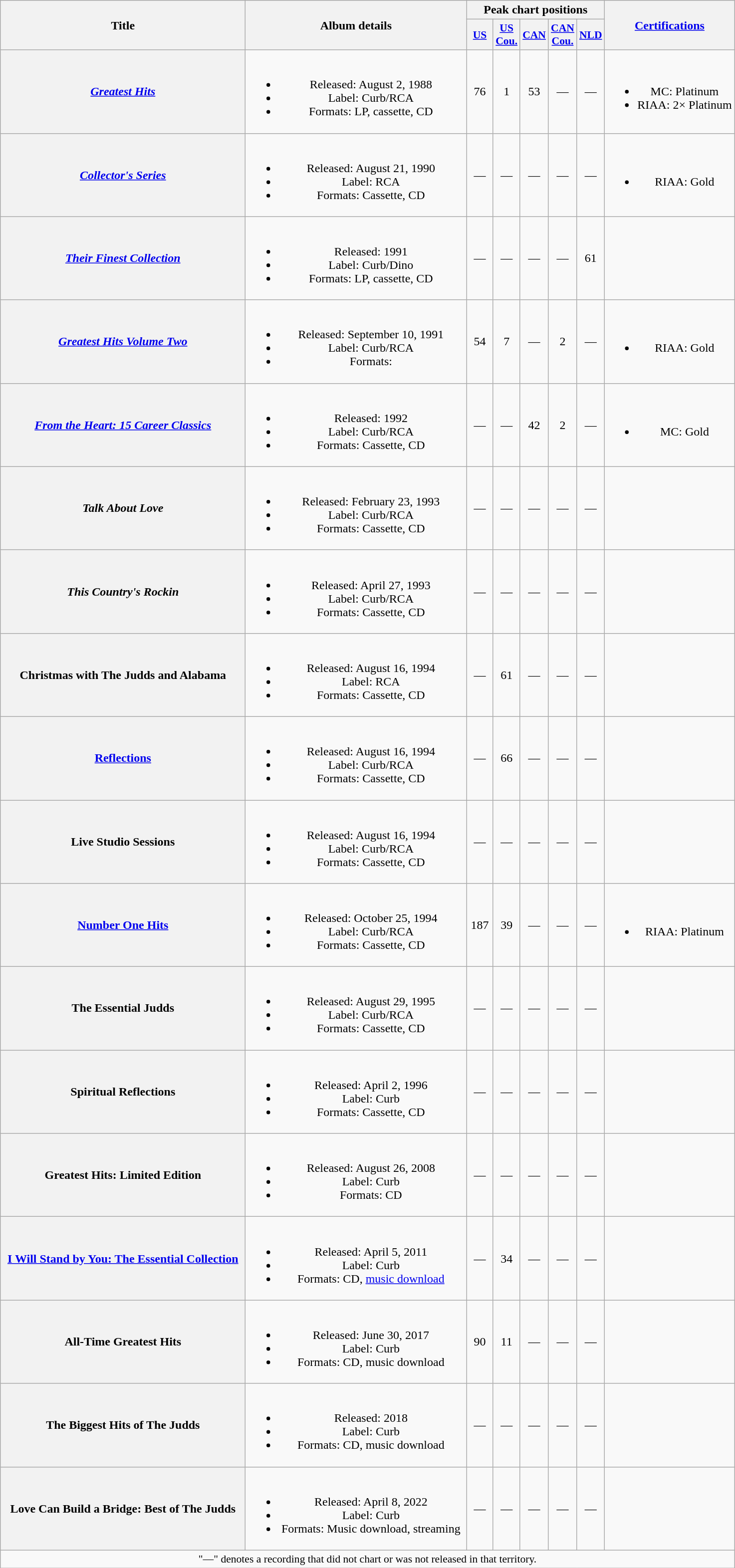<table class="wikitable plainrowheaders" style="text-align:center;" border="1">
<tr>
<th scope="col" rowspan="2" style="width:20em;">Title</th>
<th scope="col" rowspan="2" style="width:18em;">Album details</th>
<th scope="col" colspan="5">Peak chart positions</th>
<th scope="col" rowspan="2"><a href='#'>Certifications</a></th>
</tr>
<tr>
<th scope="col" style="width:2em;font-size:90%;"><a href='#'>US</a><br></th>
<th scope="col" style="width:2em;font-size:90%;"><a href='#'>US<br>Cou.</a><br></th>
<th scope="col" style="width:2em;font-size:90%;"><a href='#'>CAN</a><br></th>
<th scope="col" style="width:2em;font-size:90%;"><a href='#'>CAN<br>Cou.</a><br></th>
<th scope="col" style="width:2em;font-size:90%;"><a href='#'>NLD</a><br></th>
</tr>
<tr>
<th scope="row"><em><a href='#'>Greatest Hits</a></em></th>
<td><br><ul><li>Released: August 2, 1988</li><li>Label: Curb/RCA</li><li>Formats: LP, cassette, CD</li></ul></td>
<td>76</td>
<td>1</td>
<td>53</td>
<td>—</td>
<td>—</td>
<td><br><ul><li>MC: Platinum</li><li>RIAA: 2× Platinum</li></ul></td>
</tr>
<tr>
<th scope="row"><em><a href='#'>Collector's Series</a></em></th>
<td><br><ul><li>Released: August 21, 1990</li><li>Label: RCA</li><li>Formats: Cassette, CD</li></ul></td>
<td>—</td>
<td>—</td>
<td>—</td>
<td>—</td>
<td>—</td>
<td><br><ul><li>RIAA: Gold </li></ul></td>
</tr>
<tr>
<th scope="row"><em><a href='#'>Their Finest Collection</a></em></th>
<td><br><ul><li>Released: 1991</li><li>Label: Curb/Dino</li><li>Formats: LP, cassette, CD</li></ul></td>
<td>—</td>
<td>—</td>
<td>—</td>
<td>—</td>
<td>61</td>
<td></td>
</tr>
<tr>
<th scope="row"><em><a href='#'>Greatest Hits Volume Two</a></em></th>
<td><br><ul><li>Released: September 10, 1991</li><li>Label: Curb/RCA</li><li>Formats:</li></ul></td>
<td>54</td>
<td>7</td>
<td>—</td>
<td>2</td>
<td>—</td>
<td><br><ul><li>RIAA: Gold</li></ul></td>
</tr>
<tr>
<th scope="row"><em><a href='#'>From the Heart: 15 Career Classics</a></em></th>
<td><br><ul><li>Released: 1992</li><li>Label: Curb/RCA</li><li>Formats: Cassette, CD</li></ul></td>
<td>—</td>
<td>—</td>
<td>42</td>
<td>2</td>
<td>—</td>
<td><br><ul><li>MC: Gold</li></ul></td>
</tr>
<tr>
<th scope="row"><em>Talk About Love</em></th>
<td><br><ul><li>Released: February 23, 1993</li><li>Label: Curb/RCA</li><li>Formats: Cassette, CD</li></ul></td>
<td>—</td>
<td>—</td>
<td>—</td>
<td>—</td>
<td>—</td>
<td></td>
</tr>
<tr>
<th scope="row"><em>This Country's Rockin<strong></th>
<td><br><ul><li>Released: April 27, 1993</li><li>Label: Curb/RCA</li><li>Formats: Cassette, CD</li></ul></td>
<td>—</td>
<td>—</td>
<td>—</td>
<td>—</td>
<td>—</td>
<td></td>
</tr>
<tr>
<th scope="row"></em>Christmas with The Judds and Alabama<em><br></th>
<td><br><ul><li>Released: August 16, 1994</li><li>Label: RCA</li><li>Formats: Cassette, CD</li></ul></td>
<td>—</td>
<td>61</td>
<td>—</td>
<td>—</td>
<td>—</td>
<td></td>
</tr>
<tr>
<th scope="row"></em><a href='#'>Reflections</a><em></th>
<td><br><ul><li>Released: August 16, 1994</li><li>Label: Curb/RCA</li><li>Formats: Cassette, CD</li></ul></td>
<td>—</td>
<td>66</td>
<td>—</td>
<td>—</td>
<td>—</td>
<td></td>
</tr>
<tr>
<th scope="row"></em>Live Studio Sessions<em></th>
<td><br><ul><li>Released: August 16, 1994</li><li>Label: Curb/RCA</li><li>Formats: Cassette, CD</li></ul></td>
<td>—</td>
<td>—</td>
<td>—</td>
<td>—</td>
<td>—</td>
<td></td>
</tr>
<tr>
<th scope="row"></em><a href='#'>Number One Hits</a><em></th>
<td><br><ul><li>Released: October 25, 1994</li><li>Label: Curb/RCA</li><li>Formats: Cassette, CD</li></ul></td>
<td>187</td>
<td>39</td>
<td>—</td>
<td>—</td>
<td>—</td>
<td><br><ul><li>RIAA: Platinum</li></ul></td>
</tr>
<tr>
<th scope="row"></em>The Essential Judds<em></th>
<td><br><ul><li>Released: August 29, 1995</li><li>Label: Curb/RCA</li><li>Formats: Cassette, CD</li></ul></td>
<td>—</td>
<td>—</td>
<td>—</td>
<td>—</td>
<td>—</td>
<td></td>
</tr>
<tr>
<th scope="row"></em>Spiritual Reflections<em></th>
<td><br><ul><li>Released: April 2, 1996</li><li>Label: Curb</li><li>Formats: Cassette, CD</li></ul></td>
<td>—</td>
<td>—</td>
<td>—</td>
<td>—</td>
<td>—</td>
<td></td>
</tr>
<tr>
<th scope="row"></em>Greatest Hits: Limited Edition<em></th>
<td><br><ul><li>Released: August 26, 2008</li><li>Label: Curb</li><li>Formats: CD</li></ul></td>
<td>—</td>
<td>—</td>
<td>—</td>
<td>—</td>
<td>—</td>
<td></td>
</tr>
<tr>
<th scope="row"></em><a href='#'>I Will Stand by You: The Essential Collection</a><em></th>
<td><br><ul><li>Released: April 5, 2011</li><li>Label: Curb</li><li>Formats: CD, <a href='#'>music download</a></li></ul></td>
<td>—</td>
<td>34</td>
<td>—</td>
<td>—</td>
<td>—</td>
<td></td>
</tr>
<tr>
<th scope="row"></em>All-Time Greatest Hits<em></th>
<td><br><ul><li>Released: June 30, 2017</li><li>Label: Curb</li><li>Formats: CD, music download</li></ul></td>
<td>90</td>
<td>11</td>
<td>—</td>
<td>—</td>
<td>—</td>
<td></td>
</tr>
<tr>
<th scope="row"></em>The Biggest Hits of The Judds<em></th>
<td><br><ul><li>Released: 2018</li><li>Label: Curb</li><li>Formats: CD, music download</li></ul></td>
<td>—</td>
<td>—</td>
<td>—</td>
<td>—</td>
<td>—</td>
<td></td>
</tr>
<tr>
<th scope="row"></em>Love Can Build a Bridge: Best of The Judds<em></th>
<td><br><ul><li>Released: April 8, 2022</li><li>Label: Curb</li><li>Formats: Music download, streaming</li></ul></td>
<td>—</td>
<td>—</td>
<td>—</td>
<td>—</td>
<td>—</td>
<td></td>
</tr>
<tr>
<td colspan="8" style="font-size:90%">"—" denotes a recording that did not chart or was not released in that territory.</td>
</tr>
</table>
